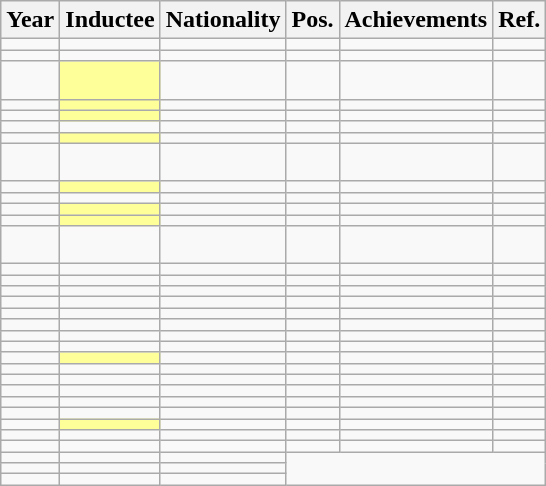<table class="wikitable sortable" style="text-align:left">
<tr>
<th>Year</th>
<th>Inductee</th>
<th>Nationality</th>
<th>Pos.</th>
<th class="unsortable">Achievements</th>
<th class="unsortable">Ref.</th>
</tr>
<tr>
<td></td>
<td></td>
<td></td>
<td></td>
<td></td>
<td></td>
</tr>
<tr>
<td></td>
<td></td>
<td></td>
<td></td>
<td></td>
<td></td>
</tr>
<tr>
<td></td>
<td style="background:#ff9;"></td>
<td><br></td>
<td></td>
<td></td>
<td></td>
</tr>
<tr>
<td></td>
<td style="background:#ff9;"></td>
<td></td>
<td></td>
<td></td>
<td></td>
</tr>
<tr>
<td></td>
<td style="background:#ff9;"></td>
<td></td>
<td></td>
<td></td>
<td></td>
</tr>
<tr>
<td></td>
<td></td>
<td></td>
<td></td>
<td></td>
<td></td>
</tr>
<tr>
<td></td>
<td style="background:#ff9;"></td>
<td></td>
<td></td>
<td></td>
<td></td>
</tr>
<tr>
<td></td>
<td></td>
<td><br></td>
<td></td>
<td></td>
<td></td>
</tr>
<tr>
<td></td>
<td style="background:#ff9;"></td>
<td></td>
<td></td>
<td></td>
<td></td>
</tr>
<tr>
<td></td>
<td></td>
<td></td>
<td></td>
<td></td>
<td></td>
</tr>
<tr>
<td></td>
<td style="background:#ff9;"></td>
<td></td>
<td></td>
<td></td>
<td></td>
</tr>
<tr>
<td></td>
<td style="background:#ff9;"></td>
<td></td>
<td></td>
<td></td>
<td></td>
</tr>
<tr>
<td></td>
<td></td>
<td><br></td>
<td></td>
<td></td>
<td></td>
</tr>
<tr>
<td></td>
<td></td>
<td></td>
<td></td>
<td></td>
<td></td>
</tr>
<tr>
<td></td>
<td></td>
<td></td>
<td></td>
<td></td>
<td></td>
</tr>
<tr>
<td></td>
<td></td>
<td></td>
<td></td>
<td></td>
<td></td>
</tr>
<tr>
<td></td>
<td></td>
<td></td>
<td></td>
<td></td>
<td></td>
</tr>
<tr>
<td></td>
<td></td>
<td></td>
<td></td>
<td></td>
<td></td>
</tr>
<tr>
<td></td>
<td></td>
<td></td>
<td></td>
<td></td>
<td></td>
</tr>
<tr>
<td></td>
<td></td>
<td></td>
<td></td>
<td></td>
<td></td>
</tr>
<tr>
<td></td>
<td></td>
<td></td>
<td></td>
<td></td>
<td></td>
</tr>
<tr>
<td></td>
<td style="background:#ff9;"></td>
<td></td>
<td></td>
<td></td>
<td></td>
</tr>
<tr>
<td></td>
<td></td>
<td></td>
<td></td>
<td></td>
<td></td>
</tr>
<tr>
<td></td>
<td></td>
<td></td>
<td></td>
<td></td>
<td></td>
</tr>
<tr>
<td></td>
<td></td>
<td></td>
<td></td>
<td></td>
<td></td>
</tr>
<tr>
<td></td>
<td></td>
<td></td>
<td></td>
<td></td>
<td></td>
</tr>
<tr>
<td></td>
<td></td>
<td></td>
<td></td>
<td></td>
<td></td>
</tr>
<tr>
<td></td>
<td style="background:#ff9;"></td>
<td></td>
<td></td>
<td></td>
<td></td>
</tr>
<tr>
<td></td>
<td></td>
<td></td>
<td></td>
<td></td>
<td></td>
</tr>
<tr>
<td></td>
<td></td>
<td></td>
<td></td>
<td></td>
<td></td>
</tr>
<tr>
<td></td>
<td></td>
<td></td>
</tr>
<tr>
<td></td>
<td></td>
<td></td>
</tr>
<tr>
<td></td>
<td></td>
<td></td>
</tr>
</table>
